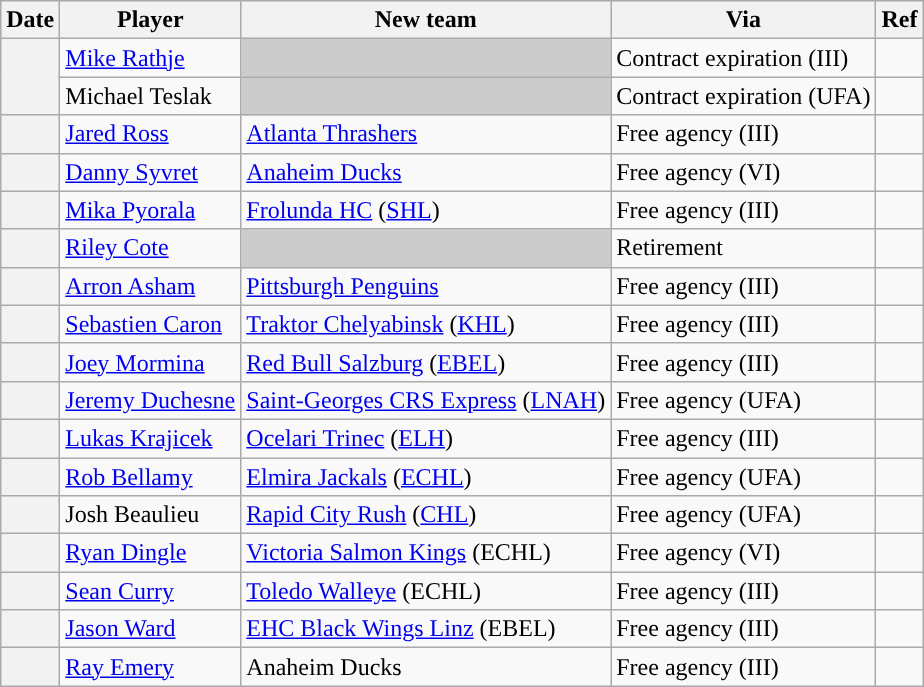<table class="wikitable plainrowheaders">
<tr style="background:#ddd; text-align:center;">
<th>Date</th>
<th>Player</th>
<th>New team</th>
<th>Via</th>
<th>Ref</th>
</tr>
<tr>
<th scope="row" rowspan=2></th>
<td><a href='#'>Mike Rathje</a></td>
<td style="background:#ccc"></td>
<td>Contract expiration (III)</td>
<td></td>
</tr>
<tr>
<td>Michael Teslak</td>
<td style="background:#ccc"></td>
<td>Contract expiration (UFA)</td>
<td></td>
</tr>
<tr>
<th scope="row"></th>
<td><a href='#'>Jared Ross</a></td>
<td><a href='#'>Atlanta Thrashers</a></td>
<td>Free agency (III)</td>
<td></td>
</tr>
<tr>
<th scope="row"></th>
<td><a href='#'>Danny Syvret</a></td>
<td><a href='#'>Anaheim Ducks</a></td>
<td>Free agency (VI)</td>
<td></td>
</tr>
<tr>
<th scope="row"></th>
<td><a href='#'>Mika Pyorala</a></td>
<td><a href='#'>Frolunda HC</a> (<a href='#'>SHL</a>)</td>
<td>Free agency (III)</td>
<td></td>
</tr>
<tr>
<th scope="row"></th>
<td><a href='#'>Riley Cote</a></td>
<td style="background:#ccc"></td>
<td>Retirement</td>
<td></td>
</tr>
<tr>
<th scope="row"></th>
<td><a href='#'>Arron Asham</a></td>
<td><a href='#'>Pittsburgh Penguins</a></td>
<td>Free agency (III)</td>
<td></td>
</tr>
<tr>
<th scope="row"></th>
<td><a href='#'>Sebastien Caron</a></td>
<td><a href='#'>Traktor Chelyabinsk</a> (<a href='#'>KHL</a>)</td>
<td>Free agency (III)</td>
<td></td>
</tr>
<tr>
<th scope="row"></th>
<td><a href='#'>Joey Mormina</a></td>
<td><a href='#'>Red Bull Salzburg</a> (<a href='#'>EBEL</a>)</td>
<td>Free agency (III)</td>
<td></td>
</tr>
<tr>
<th scope="row"></th>
<td><a href='#'>Jeremy Duchesne</a></td>
<td><a href='#'>Saint-Georges CRS Express</a> (<a href='#'>LNAH</a>)</td>
<td>Free agency (UFA)</td>
<td></td>
</tr>
<tr>
<th scope="row"></th>
<td><a href='#'>Lukas Krajicek</a></td>
<td><a href='#'>Ocelari Trinec</a> (<a href='#'>ELH</a>)</td>
<td>Free agency (III)</td>
<td></td>
</tr>
<tr>
<th scope="row"></th>
<td><a href='#'>Rob Bellamy</a></td>
<td><a href='#'>Elmira Jackals</a> (<a href='#'>ECHL</a>)</td>
<td>Free agency (UFA)</td>
<td></td>
</tr>
<tr>
<th scope="row"></th>
<td>Josh Beaulieu</td>
<td><a href='#'>Rapid City Rush</a> (<a href='#'>CHL</a>)</td>
<td>Free agency (UFA)</td>
<td></td>
</tr>
<tr>
<th scope="row"></th>
<td><a href='#'>Ryan Dingle</a></td>
<td><a href='#'>Victoria Salmon Kings</a> (ECHL)</td>
<td>Free agency (VI)</td>
<td></td>
</tr>
<tr>
<th scope="row"></th>
<td><a href='#'>Sean Curry</a></td>
<td><a href='#'>Toledo Walleye</a> (ECHL)</td>
<td>Free agency (III)</td>
<td></td>
</tr>
<tr>
<th scope="row"></th>
<td><a href='#'>Jason Ward</a></td>
<td><a href='#'>EHC Black Wings Linz</a> (EBEL)</td>
<td>Free agency (III)</td>
<td></td>
</tr>
<tr>
<th scope="row"></th>
<td><a href='#'>Ray Emery</a></td>
<td>Anaheim Ducks</td>
<td>Free agency (III)</td>
<td></td>
</tr>
</table>
